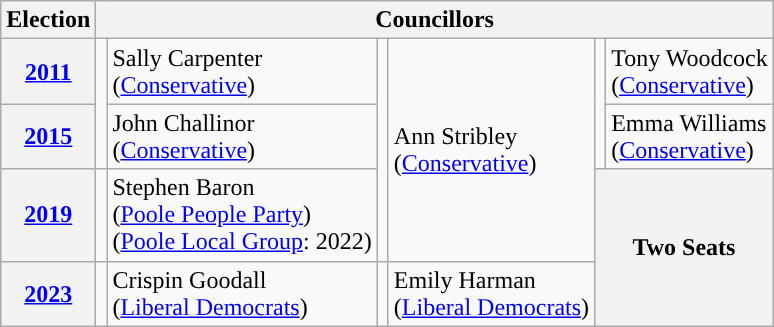<table class="wikitable">
<tr>
<th>Election</th>
<th colspan="6">Councillors</th>
</tr>
<tr>
<th><a href='#'>2011</a></th>
<td rowspan="2" style="background-color: "></td>
<td>Sally Carpenter<br>(<a href='#'>Conservative</a>)</td>
<td rowspan="3" style="background-color: "></td>
<td rowspan="3">Ann Stribley<br>(<a href='#'>Conservative</a>)</td>
<td rowspan="2" style="background-color: "></td>
<td>Tony Woodcock<br>(<a href='#'>Conservative</a>)</td>
</tr>
<tr>
<th><a href='#'>2015</a></th>
<td>John Challinor<br>(<a href='#'>Conservative</a>)</td>
<td>Emma Williams<br>(<a href='#'>Conservative</a>)</td>
</tr>
<tr>
<th><a href='#'>2019</a></th>
<td style="background-color: "></td>
<td>Stephen Baron<br>(<a href='#'>Poole People Party</a>)<br>(<a href='#'>Poole Local Group</a>: 2022)</td>
<th colspan="2" rowspan="2">Two Seats</th>
</tr>
<tr>
<th><a href='#'>2023</a></th>
<td rowspan="1;" style="background-color: "></td>
<td>Crispin Goodall<br>(<a href='#'>Liberal Democrats</a>)</td>
<td rowspan="1;" style="background-color: "></td>
<td>Emily Harman<br>(<a href='#'>Liberal Democrats</a>)</td>
</tr>
</table>
